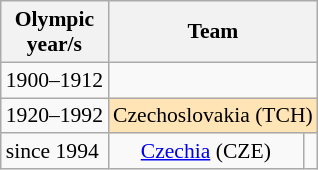<table class = wikitable style = text-align:center;font-size:90%>
<tr>
<th>Olympic<br>year/s</th>
<th colspan = 2>Team</th>
</tr>
<tr>
<td align = left>1900–1912</td>
<td colspan = 2></td>
</tr>
<tr>
<td align = left>1920–1992</td>
<td colspan = 2 style = background:moccasin> Czechoslovakia (TCH)</td>
</tr>
<tr>
<td align = left>since 1994</td>
<td> <a href='#'>Czechia</a> (CZE)</td>
<td></td>
</tr>
</table>
